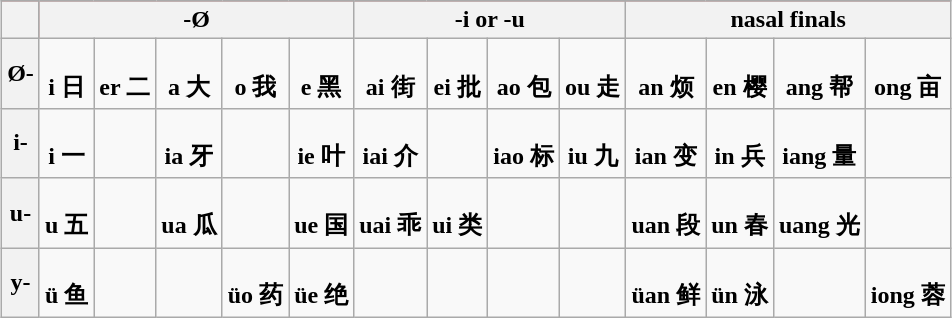<table class="wikitable" style="margin: 1em auto; text-align: center;">
<tr style="background:maroon; color:black">
<th></th>
<th colspan=5><strong>-Ø</strong></th>
<th colspan=4><strong>-i or -u</strong></th>
<th colspan=4><strong>nasal finals</strong></th>
</tr>
<tr>
<th>Ø-</th>
<td><br><strong>i 日</strong></td>
<td><br><strong>er 二</strong></td>
<td><br><strong>a 大</strong></td>
<td><br><strong>o 我</strong></td>
<td><br><strong>e 黑</strong></td>
<td><br><strong>ai 街</strong></td>
<td><br><strong>ei 批</strong></td>
<td><br><strong>ao 包</strong></td>
<td><br><strong>ou 走</strong></td>
<td><br><strong>an 烦</strong></td>
<td><br><strong>en 樱</strong></td>
<td><br><strong>ang 帮</strong></td>
<td><br><strong>ong 亩</strong></td>
</tr>
<tr>
<th>i-</th>
<td><br><strong>i 一</strong></td>
<td></td>
<td><br><strong>ia 牙</strong></td>
<td></td>
<td><br><strong>ie 叶</strong></td>
<td><br><strong>iai 介</strong></td>
<td></td>
<td><br><strong>iao 标</strong></td>
<td><br><strong>iu 九</strong></td>
<td><br><strong>ian 变</strong></td>
<td><br><strong>in 兵</strong></td>
<td><br><strong>iang 量</strong></td>
<td></td>
</tr>
<tr>
<th>u-</th>
<td><br><strong>u 五</strong></td>
<td></td>
<td><br><strong>ua 瓜</strong></td>
<td></td>
<td><br><strong>ue 国</strong></td>
<td><br><strong>uai 乖</strong></td>
<td><br><strong>ui 类</strong></td>
<td></td>
<td></td>
<td><br><strong>uan 段</strong></td>
<td><br><strong>un 春</strong></td>
<td><br><strong>uang 光</strong></td>
<td></td>
</tr>
<tr>
<th>y-</th>
<td><br><strong>ü 鱼</strong></td>
<td></td>
<td></td>
<td><br><strong>üo 药</strong></td>
<td><br><strong>üe 绝</strong></td>
<td></td>
<td></td>
<td></td>
<td></td>
<td><br><strong>üan 鲜</strong></td>
<td><br><strong>ün 泳</strong></td>
<td></td>
<td><br><strong>iong 蓉</strong></td>
</tr>
</table>
